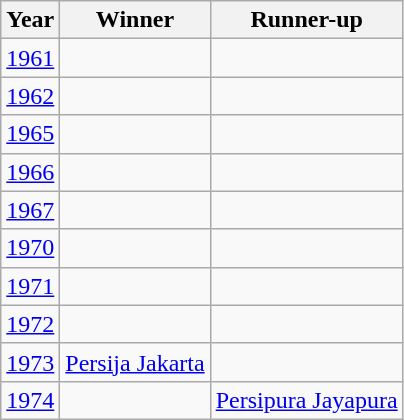<table class="wikitable">
<tr>
<th>Year</th>
<th>Winner</th>
<th>Runner-up</th>
</tr>
<tr>
<td><a href='#'>1961</a></td>
<td></td>
<td></td>
</tr>
<tr>
<td><a href='#'>1962</a></td>
<td></td>
<td></td>
</tr>
<tr>
<td><a href='#'>1965</a></td>
<td></td>
<td></td>
</tr>
<tr>
<td><a href='#'>1966</a></td>
<td></td>
<td></td>
</tr>
<tr>
<td><a href='#'>1967</a></td>
<td></td>
<td></td>
</tr>
<tr>
<td><a href='#'>1970</a></td>
<td></td>
<td></td>
</tr>
<tr>
<td><a href='#'>1971</a></td>
<td></td>
<td></td>
</tr>
<tr>
<td><a href='#'>1972</a></td>
<td></td>
<td></td>
</tr>
<tr>
<td><a href='#'>1973</a></td>
<td> <a href='#'>Persija Jakarta</a></td>
<td></td>
</tr>
<tr>
<td><a href='#'>1974</a></td>
<td></td>
<td> <a href='#'>Persipura Jayapura</a></td>
</tr>
</table>
